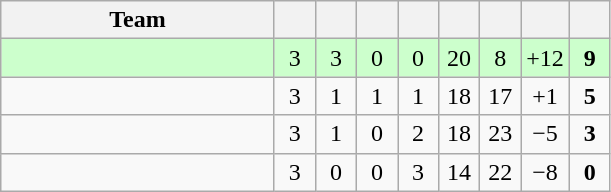<table class="wikitable" style="text-align: center;">
<tr>
<th width="175">Team</th>
<th width="20"></th>
<th width="20"></th>
<th width="20"></th>
<th width="20"></th>
<th width="20"></th>
<th width="20"></th>
<th width="20"></th>
<th width="20"></th>
</tr>
<tr bgcolor="#ccffcc">
<td align=left></td>
<td>3</td>
<td>3</td>
<td>0</td>
<td>0</td>
<td>20</td>
<td>8</td>
<td>+12</td>
<td><strong>9</strong></td>
</tr>
<tr>
<td align=left></td>
<td>3</td>
<td>1</td>
<td>1</td>
<td>1</td>
<td>18</td>
<td>17</td>
<td>+1</td>
<td><strong>5</strong></td>
</tr>
<tr>
<td align=left></td>
<td>3</td>
<td>1</td>
<td>0</td>
<td>2</td>
<td>18</td>
<td>23</td>
<td>−5</td>
<td><strong>3</strong></td>
</tr>
<tr>
<td align=left></td>
<td>3</td>
<td>0</td>
<td>0</td>
<td>3</td>
<td>14</td>
<td>22</td>
<td>−8</td>
<td><strong>0</strong></td>
</tr>
</table>
